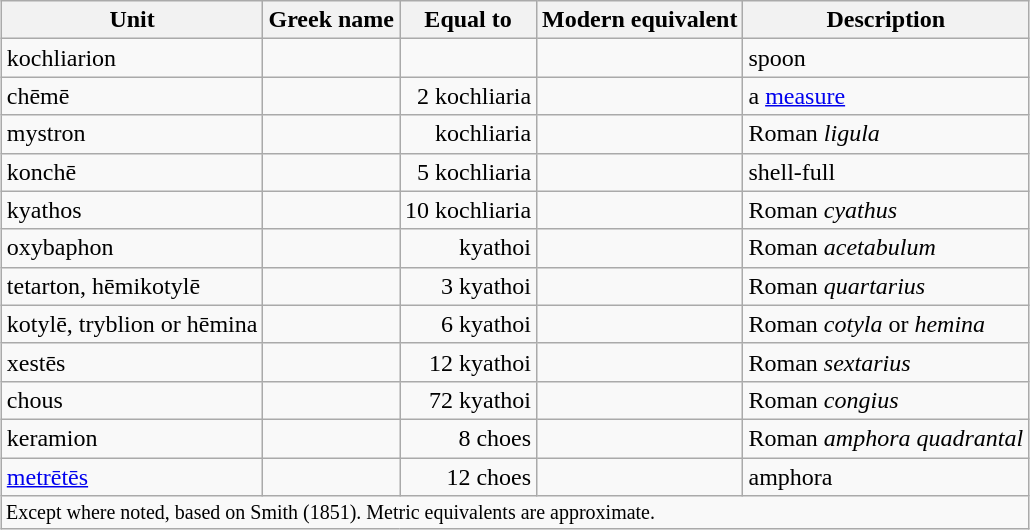<table class="wikitable" style="float: center; margin: 1em auto 1em auto">
<tr>
<th>Unit</th>
<th>Greek name</th>
<th>Equal to</th>
<th>Modern equivalent</th>
<th>Description</th>
</tr>
<tr>
<td>kochliarion</td>
<td></td>
<td></td>
<td align="right"></td>
<td>spoon</td>
</tr>
<tr>
<td>chēmē</td>
<td></td>
<td align="right">2 kochliaria</td>
<td align="right"></td>
<td>a <a href='#'>measure</a></td>
</tr>
<tr>
<td>mystron</td>
<td></td>
<td align="right"> kochliaria</td>
<td align="right"></td>
<td>Roman <em>ligula</em></td>
</tr>
<tr>
<td>konchē</td>
<td></td>
<td align="right">5 kochliaria</td>
<td align="right"></td>
<td>shell-full</td>
</tr>
<tr>
<td>kyathos</td>
<td></td>
<td align="right">10 kochliaria</td>
<td align="right"></td>
<td>Roman <em>cyathus</em></td>
</tr>
<tr>
<td>oxybaphon</td>
<td></td>
<td align="right"> kyathoi</td>
<td align="right"></td>
<td>Roman <em>acetabulum</em></td>
</tr>
<tr>
<td>tetarton, hēmikotylē</td>
<td></td>
<td align="right">3 kyathoi</td>
<td align="right"></td>
<td>Roman <em>quartarius</em></td>
</tr>
<tr>
<td>kotylē, tryblion or hēmina</td>
<td></td>
<td align="right">6 kyathoi</td>
<td align="right"></td>
<td>Roman <em>cotyla</em> or <em>hemina</em></td>
</tr>
<tr>
<td>xestēs</td>
<td></td>
<td align="right">12 kyathoi</td>
<td align="right"></td>
<td>Roman <em>sextarius</em></td>
</tr>
<tr>
<td>chous</td>
<td></td>
<td align="right">72 kyathoi</td>
<td align="right"></td>
<td>Roman <em>congius</em></td>
</tr>
<tr>
<td>keramion</td>
<td></td>
<td align="right">8 choes</td>
<td align="right"></td>
<td>Roman <em>amphora quadrantal</em></td>
</tr>
<tr>
<td><a href='#'>metrētēs</a></td>
<td></td>
<td align="right">12 choes</td>
<td align="right"></td>
<td>amphora</td>
</tr>
<tr>
<td colspan=5 style= "font-size:smaller">Except where noted, based on Smith (1851). Metric equivalents are approximate.</td>
</tr>
</table>
